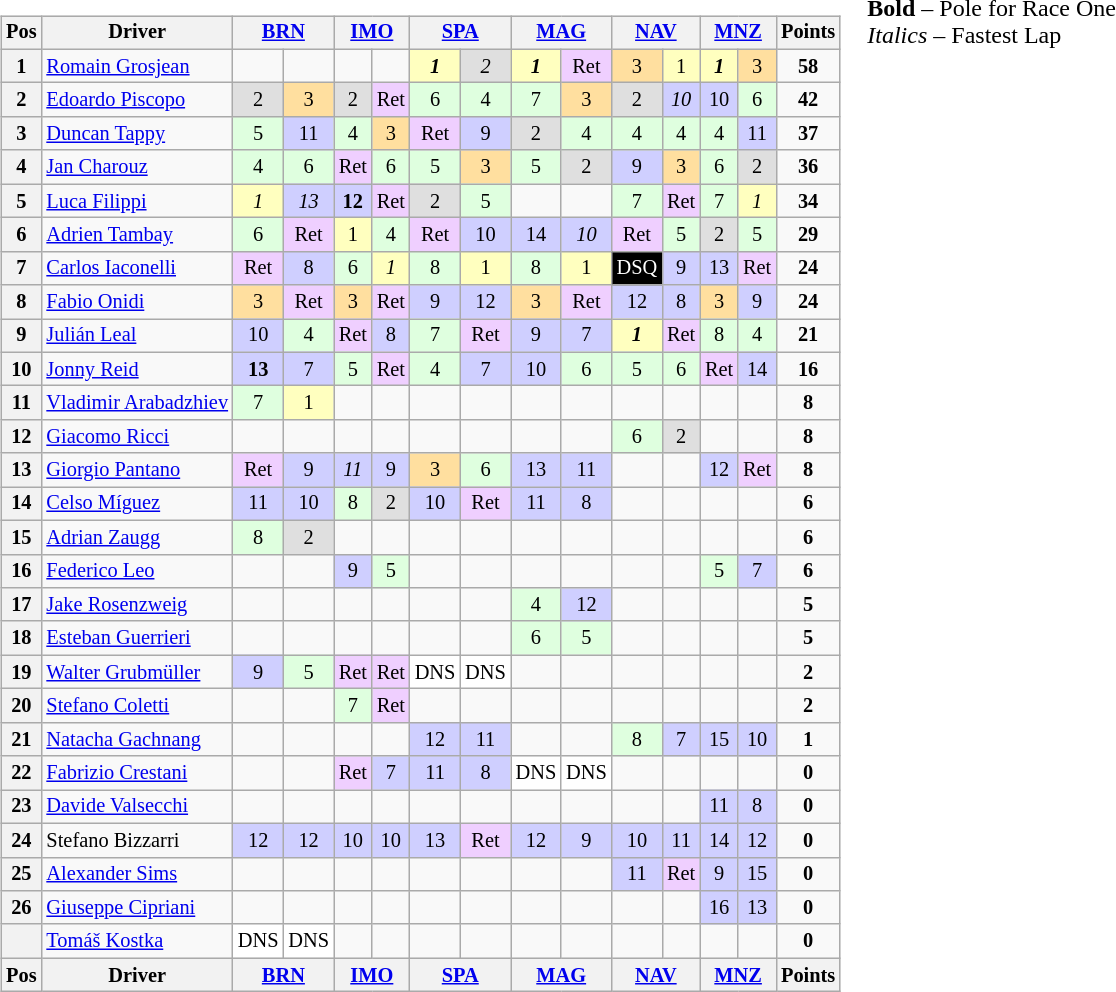<table>
<tr>
<td><br><table class="wikitable" style="font-size: 85%; text-align: center;">
<tr valign="top">
<th valign=middle>Pos</th>
<th valign=middle>Driver</th>
<th colspan=2><a href='#'>BRN</a><br></th>
<th colspan=2><a href='#'>IMO</a><br></th>
<th colspan=2><a href='#'>SPA</a><br></th>
<th colspan=2><a href='#'>MAG</a><br></th>
<th colspan=2><a href='#'>NAV</a><br></th>
<th colspan=2><a href='#'>MNZ</a><br></th>
<th valign=middle>Points</th>
</tr>
<tr>
<th>1</th>
<td align="left"> <a href='#'>Romain Grosjean</a></td>
<td></td>
<td></td>
<td></td>
<td></td>
<td style="background:#FFFFBF;"><strong><em>1</em></strong></td>
<td style="background:#DFDFDF;"><em>2</em></td>
<td style="background:#FFFFBF;"><strong><em>1</em></strong></td>
<td style="background:#EFCFFF;">Ret</td>
<td style="background:#FFDF9F;">3</td>
<td style="background:#FFFFBF;">1</td>
<td style="background:#FFFFBF;"><strong><em>1</em></strong></td>
<td style="background:#FFDF9F;">3</td>
<td><strong>58</strong></td>
</tr>
<tr>
<th>2</th>
<td align="left"> <a href='#'>Edoardo Piscopo</a></td>
<td style="background:#DFDFDF;">2</td>
<td style="background:#FFDF9F;">3</td>
<td style="background:#DFDFDF;">2</td>
<td style="background:#EFCFFF;">Ret</td>
<td style="background:#DFFFDF;">6</td>
<td style="background:#DFFFDF;">4</td>
<td style="background:#DFFFDF;">7</td>
<td style="background:#FFDF9F;">3</td>
<td style="background:#DFDFDF;">2</td>
<td style="background:#CFCFFF;"><em>10</em></td>
<td style="background:#CFCFFF;">10</td>
<td style="background:#DFFFDF;">6</td>
<td><strong>42</strong></td>
</tr>
<tr>
<th>3</th>
<td align="left"> <a href='#'>Duncan Tappy</a></td>
<td style="background:#DFFFDF;">5</td>
<td style="background:#CFCFFF;">11</td>
<td style="background:#DFFFDF;">4</td>
<td style="background:#FFDF9F;">3</td>
<td style="background:#EFCFFF;">Ret</td>
<td style="background:#CFCFFF;">9</td>
<td style="background:#DFDFDF;">2</td>
<td style="background:#DFFFDF;">4</td>
<td style="background:#DFFFDF;">4</td>
<td style="background:#DFFFDF;">4</td>
<td style="background:#DFFFDF;">4</td>
<td style="background:#CFCFFF;">11</td>
<td><strong>37</strong></td>
</tr>
<tr>
<th>4</th>
<td align="left"> <a href='#'>Jan Charouz</a></td>
<td style="background:#DFFFDF;">4</td>
<td style="background:#DFFFDF;">6</td>
<td style="background:#EFCFFF;">Ret</td>
<td style="background:#DFFFDF;">6</td>
<td style="background:#DFFFDF;">5</td>
<td style="background:#FFDF9F;">3</td>
<td style="background:#DFFFDF;">5</td>
<td style="background:#DFDFDF;">2</td>
<td style="background:#CFCFFF;">9</td>
<td style="background:#FFDF9F;">3</td>
<td style="background:#DFFFDF;">6</td>
<td style="background:#DFDFDF;">2</td>
<td><strong>36</strong></td>
</tr>
<tr>
<th>5</th>
<td align="left"> <a href='#'>Luca Filippi</a></td>
<td style="background:#FFFFBF;"><em>1</em></td>
<td style="background:#CFCFFF;"><em>13</em></td>
<td style="background:#CFCFFF;"><strong>12</strong></td>
<td style="background:#EFCFFF;">Ret</td>
<td style="background:#DFDFDF;">2</td>
<td style="background:#DFFFDF;">5</td>
<td></td>
<td></td>
<td style="background:#DFFFDF;">7</td>
<td style="background:#EFCFFF;">Ret</td>
<td style="background:#DFFFDF;">7</td>
<td style="background:#FFFFBF;"><em>1</em></td>
<td><strong>34</strong></td>
</tr>
<tr>
<th>6</th>
<td align="left"> <a href='#'>Adrien Tambay</a></td>
<td style="background:#DFFFDF;">6</td>
<td style="background:#EFCFFF;">Ret</td>
<td style="background:#FFFFBF;">1</td>
<td style="background:#DFFFDF;">4</td>
<td style="background:#EFCFFF;">Ret</td>
<td style="background:#CFCFFF;">10</td>
<td style="background:#CFCFFF;">14</td>
<td style="background:#CFCFFF;"><em>10</em></td>
<td style="background:#EFCFFF;">Ret</td>
<td style="background:#DFFFDF;">5</td>
<td style="background:#DFDFDF;">2</td>
<td style="background:#DFFFDF;">5</td>
<td><strong>29</strong></td>
</tr>
<tr>
<th>7</th>
<td align="left"> <a href='#'>Carlos Iaconelli</a></td>
<td style="background:#EFCFFF;">Ret</td>
<td style="background:#CFCFFF;">8</td>
<td style="background:#DFFFDF;">6</td>
<td style="background:#FFFFBF;"><em>1</em></td>
<td style="background:#DFFFDF;">8</td>
<td style="background:#FFFFBF;">1</td>
<td style="background:#DFFFDF;">8</td>
<td style="background:#FFFFBF;">1</td>
<td style="background:black; color:white;">DSQ</td>
<td style="background:#CFCFFF;">9</td>
<td style="background:#CFCFFF;">13</td>
<td style="background:#EFCFFF;">Ret</td>
<td><strong>24</strong></td>
</tr>
<tr>
<th>8</th>
<td align="left"> <a href='#'>Fabio Onidi</a></td>
<td style="background:#FFDF9F;">3</td>
<td style="background:#EFCFFF;">Ret</td>
<td style="background:#FFDF9F;">3</td>
<td style="background:#EFCFFF;">Ret</td>
<td style="background:#CFCFFF;">9</td>
<td style="background:#CFCFFF;">12</td>
<td style="background:#FFDF9F;">3</td>
<td style="background:#EFCFFF;">Ret</td>
<td style="background:#CFCFFF;">12</td>
<td style="background:#CFCFFF;">8</td>
<td style="background:#FFDF9F;">3</td>
<td style="background:#CFCFFF;">9</td>
<td><strong>24</strong></td>
</tr>
<tr>
<th>9</th>
<td align="left"> <a href='#'>Julián Leal</a></td>
<td style="background:#CFCFFF;">10</td>
<td style="background:#DFFFDF;">4</td>
<td style="background:#EFCFFF;">Ret</td>
<td style="background:#CFCFFF;">8</td>
<td style="background:#DFFFDF;">7</td>
<td style="background:#EFCFFF;">Ret</td>
<td style="background:#CFCFFF;">9</td>
<td style="background:#CFCFFF;">7</td>
<td style="background:#FFFFBF;"><strong><em>1</em></strong></td>
<td style="background:#EFCFFF;">Ret</td>
<td style="background:#DFFFDF;">8</td>
<td style="background:#DFFFDF;">4</td>
<td><strong>21</strong></td>
</tr>
<tr>
<th>10</th>
<td align="left"> <a href='#'>Jonny Reid</a></td>
<td style="background:#CFCFFF;"><strong>13</strong></td>
<td style="background:#CFCFFF;">7</td>
<td style="background:#DFFFDF;">5</td>
<td style="background:#EFCFFF;">Ret</td>
<td style="background:#DFFFDF;">4</td>
<td style="background:#CFCFFF;">7</td>
<td style="background:#CFCFFF;">10</td>
<td style="background:#DFFFDF;">6</td>
<td style="background:#DFFFDF;">5</td>
<td style="background:#DFFFDF;">6</td>
<td style="background:#EFCFFF;">Ret</td>
<td style="background:#CFCFFF;">14</td>
<td><strong>16</strong></td>
</tr>
<tr>
<th>11</th>
<td align="left" nowrap> <a href='#'>Vladimir Arabadzhiev</a></td>
<td style="background:#DFFFDF;">7</td>
<td style="background:#FFFFBF;">1</td>
<td></td>
<td></td>
<td></td>
<td></td>
<td></td>
<td></td>
<td></td>
<td></td>
<td></td>
<td></td>
<td><strong>8</strong></td>
</tr>
<tr>
<th>12</th>
<td align="left"> <a href='#'>Giacomo Ricci</a></td>
<td></td>
<td></td>
<td></td>
<td></td>
<td></td>
<td></td>
<td></td>
<td></td>
<td style="background:#DFFFDF;">6</td>
<td style="background:#DFDFDF;">2</td>
<td></td>
<td></td>
<td><strong>8</strong></td>
</tr>
<tr>
<th>13</th>
<td align="left"> <a href='#'>Giorgio Pantano</a></td>
<td style="background:#EFCFFF;">Ret</td>
<td style="background:#CFCFFF;">9</td>
<td style="background:#CFCFFF;"><em>11</em></td>
<td style="background:#CFCFFF;">9</td>
<td style="background:#FFDF9F;">3</td>
<td style="background:#DFFFDF;">6</td>
<td style="background:#CFCFFF;">13</td>
<td style="background:#CFCFFF;">11</td>
<td></td>
<td></td>
<td style="background:#CFCFFF;">12</td>
<td style="background:#EFCFFF;">Ret</td>
<td><strong>8</strong></td>
</tr>
<tr>
<th>14</th>
<td align="left"> <a href='#'>Celso Míguez</a></td>
<td style="background:#CFCFFF;">11</td>
<td style="background:#CFCFFF;">10</td>
<td style="background:#DFFFDF;">8</td>
<td style="background:#DFDFDF;">2</td>
<td style="background:#CFCFFF;">10</td>
<td style="background:#EFCFFF;">Ret</td>
<td style="background:#CFCFFF;">11</td>
<td style="background:#CFCFFF;">8</td>
<td></td>
<td></td>
<td></td>
<td></td>
<td><strong>6</strong></td>
</tr>
<tr>
<th>15</th>
<td align="left"> <a href='#'>Adrian Zaugg</a></td>
<td style="background:#DFFFDF;">8</td>
<td style="background:#DFDFDF;">2</td>
<td></td>
<td></td>
<td></td>
<td></td>
<td></td>
<td></td>
<td></td>
<td></td>
<td></td>
<td></td>
<td><strong>6</strong></td>
</tr>
<tr>
<th>16</th>
<td align="left"> <a href='#'>Federico Leo</a></td>
<td></td>
<td></td>
<td style="background:#CFCFFF;">9</td>
<td style="background:#DFFFDF;">5</td>
<td></td>
<td></td>
<td></td>
<td></td>
<td></td>
<td></td>
<td style="background:#DFFFDF;">5</td>
<td style="background:#CFCFFF;">7</td>
<td><strong>6</strong></td>
</tr>
<tr>
<th>17</th>
<td align="left"> <a href='#'>Jake Rosenzweig</a></td>
<td></td>
<td></td>
<td></td>
<td></td>
<td></td>
<td></td>
<td style="background:#DFFFDF;">4</td>
<td style="background:#CFCFFF;">12</td>
<td></td>
<td></td>
<td></td>
<td></td>
<td><strong>5</strong></td>
</tr>
<tr>
<th>18</th>
<td align="left"> <a href='#'>Esteban Guerrieri</a></td>
<td></td>
<td></td>
<td></td>
<td></td>
<td></td>
<td></td>
<td style="background:#DFFFDF;">6</td>
<td style="background:#DFFFDF;">5</td>
<td></td>
<td></td>
<td></td>
<td></td>
<td><strong>5</strong></td>
</tr>
<tr>
<th>19</th>
<td align="left"> <a href='#'>Walter Grubmüller</a></td>
<td style="background:#CFCFFF;">9</td>
<td style="background:#DFFFDF;">5</td>
<td style="background:#EFCFFF;">Ret</td>
<td style="background:#EFCFFF;">Ret</td>
<td style="background:#FFFFFF;">DNS</td>
<td style="background:#FFFFFF;">DNS</td>
<td></td>
<td></td>
<td></td>
<td></td>
<td></td>
<td></td>
<td><strong>2</strong></td>
</tr>
<tr>
<th>20</th>
<td align="left"> <a href='#'>Stefano Coletti</a></td>
<td></td>
<td></td>
<td style="background:#DFFFDF;">7</td>
<td style="background:#EFCFFF;">Ret</td>
<td></td>
<td></td>
<td></td>
<td></td>
<td></td>
<td></td>
<td></td>
<td></td>
<td><strong>2</strong></td>
</tr>
<tr>
<th>21</th>
<td align="left"> <a href='#'>Natacha Gachnang</a></td>
<td></td>
<td></td>
<td></td>
<td></td>
<td style="background:#CFCFFF;">12</td>
<td style="background:#CFCFFF;">11</td>
<td></td>
<td></td>
<td style="background:#DFFFDF;">8</td>
<td style="background:#CFCFFF;">7</td>
<td style="background:#CFCFFF;">15</td>
<td style="background:#CFCFFF;">10</td>
<td><strong>1</strong></td>
</tr>
<tr>
<th>22</th>
<td align="left"> <a href='#'>Fabrizio Crestani</a></td>
<td></td>
<td></td>
<td style="background:#EFCFFF;">Ret</td>
<td style="background:#CFCFFF;">7</td>
<td style="background:#CFCFFF;">11</td>
<td style="background:#CFCFFF;">8</td>
<td style="background:#FFFFFF;">DNS</td>
<td style="background:#FFFFFF;">DNS</td>
<td></td>
<td></td>
<td></td>
<td></td>
<td><strong>0</strong></td>
</tr>
<tr>
<th>23</th>
<td align="left"> <a href='#'>Davide Valsecchi</a></td>
<td></td>
<td></td>
<td></td>
<td></td>
<td></td>
<td></td>
<td></td>
<td></td>
<td></td>
<td></td>
<td style="background:#CFCFFF;">11</td>
<td style="background:#CFCFFF;">8</td>
<td><strong>0</strong></td>
</tr>
<tr>
<th>24</th>
<td align="left"> Stefano Bizzarri</td>
<td style="background:#CFCFFF;">12</td>
<td style="background:#CFCFFF;">12</td>
<td style="background:#CFCFFF;">10</td>
<td style="background:#CFCFFF;">10</td>
<td style="background:#CFCFFF;">13</td>
<td style="background:#EFCFFF;">Ret</td>
<td style="background:#CFCFFF;">12</td>
<td style="background:#CFCFFF;">9</td>
<td style="background:#CFCFFF;">10</td>
<td style="background:#CFCFFF;">11</td>
<td style="background:#CFCFFF;">14</td>
<td style="background:#CFCFFF;">12</td>
<td><strong>0</strong></td>
</tr>
<tr>
<th>25</th>
<td align="left"> <a href='#'>Alexander Sims</a></td>
<td></td>
<td></td>
<td></td>
<td></td>
<td></td>
<td></td>
<td></td>
<td></td>
<td style="background:#CFCFFF;">11</td>
<td style="background:#EFCFFF;">Ret</td>
<td style="background:#CFCFFF;">9</td>
<td style="background:#CFCFFF;">15</td>
<td><strong>0</strong></td>
</tr>
<tr>
<th>26</th>
<td align="left"> <a href='#'>Giuseppe Cipriani</a></td>
<td></td>
<td></td>
<td></td>
<td></td>
<td></td>
<td></td>
<td></td>
<td></td>
<td></td>
<td></td>
<td style="background:#CFCFFF;">16</td>
<td style="background:#CFCFFF;">13</td>
<td><strong>0</strong></td>
</tr>
<tr>
<th></th>
<td align="left"> <a href='#'>Tomáš Kostka</a></td>
<td style="background:#FFFFFF;">DNS</td>
<td style="background:#FFFFFF;">DNS</td>
<td></td>
<td></td>
<td></td>
<td></td>
<td></td>
<td></td>
<td></td>
<td></td>
<td></td>
<td></td>
<td><strong>0</strong></td>
</tr>
<tr valign="top">
<th valign=middle>Pos</th>
<th valign=middle>Driver</th>
<th colspan=2><a href='#'>BRN</a><br></th>
<th colspan=2><a href='#'>IMO</a><br></th>
<th colspan=2><a href='#'>SPA</a><br></th>
<th colspan=2><a href='#'>MAG</a><br></th>
<th colspan=2><a href='#'>NAV</a><br></th>
<th colspan=2><a href='#'>MNZ</a><br></th>
<th valign=middle>Points</th>
</tr>
</table>
</td>
<td valign="top"><br>
<span><strong>Bold</strong> – Pole for Race One<br>
<em>Italics</em> – Fastest Lap</span></td>
</tr>
</table>
